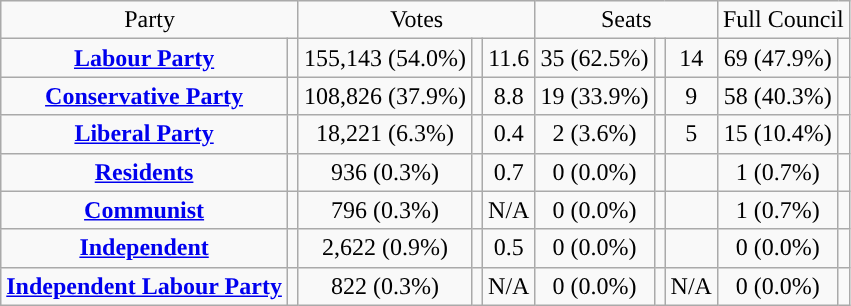<table class=wikitable style="text-align:center;">
<tr>
<td colspan=2>Party</td>
<td colspan=3>Votes</td>
<td colspan=3>Seats</td>
<td colspan=3>Full Council</td>
</tr>
<tr>
<td><strong><a href='#'>Labour Party</a></strong></td>
<td style="background:"></td>
<td>155,143 (54.0%)</td>
<td></td>
<td> 11.6</td>
<td>35 (62.5%)</td>
<td></td>
<td> 14</td>
<td>69 (47.9%)</td>
<td></td>
</tr>
<tr>
<td><strong><a href='#'>Conservative Party</a></strong></td>
<td style="background:"></td>
<td>108,826 (37.9%)</td>
<td></td>
<td> 8.8</td>
<td>19 (33.9%)</td>
<td></td>
<td> 9</td>
<td>58 (40.3%)</td>
<td></td>
</tr>
<tr>
<td><strong><a href='#'>Liberal Party</a></strong></td>
<td style="background:"></td>
<td>18,221 (6.3%)</td>
<td></td>
<td> 0.4</td>
<td>2 (3.6%)</td>
<td></td>
<td> 5</td>
<td>15 (10.4%)</td>
<td></td>
</tr>
<tr>
<td><strong><a href='#'>Residents</a></strong></td>
<td style="background:"></td>
<td>936 (0.3%)</td>
<td></td>
<td> 0.7</td>
<td>0 (0.0%)</td>
<td></td>
<td></td>
<td>1 (0.7%)</td>
<td></td>
</tr>
<tr>
<td><strong><a href='#'>Communist</a></strong></td>
<td style="background:"></td>
<td>796 (0.3%)</td>
<td></td>
<td>N/A</td>
<td>0 (0.0%)</td>
<td></td>
<td></td>
<td>1 (0.7%)</td>
<td></td>
</tr>
<tr>
<td><strong><a href='#'>Independent</a></strong></td>
<td style="background:"></td>
<td>2,622 (0.9%)</td>
<td></td>
<td> 0.5</td>
<td>0 (0.0%)</td>
<td></td>
<td></td>
<td>0 (0.0%)</td>
<td></td>
</tr>
<tr>
<td><strong><a href='#'>Independent Labour Party</a></strong></td>
<td style="background:"></td>
<td>822 (0.3%)</td>
<td></td>
<td>N/A</td>
<td>0 (0.0%)</td>
<td></td>
<td>N/A</td>
<td>0 (0.0%)</td>
<td></td>
</tr>
</table>
